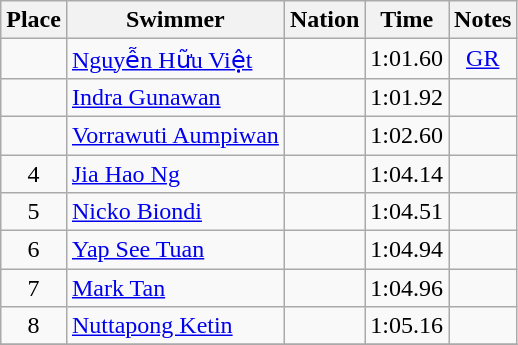<table class="wikitable sortable" style="text-align:center">
<tr>
<th>Place</th>
<th>Swimmer</th>
<th>Nation</th>
<th>Time</th>
<th>Notes</th>
</tr>
<tr>
<td></td>
<td align=left><a href='#'>Nguyễn Hữu Việt</a></td>
<td align=left></td>
<td>1:01.60</td>
<td><a href='#'>GR</a></td>
</tr>
<tr>
<td></td>
<td align=left><a href='#'>Indra Gunawan</a></td>
<td align=left></td>
<td>1:01.92</td>
<td></td>
</tr>
<tr>
<td></td>
<td align=left><a href='#'>Vorrawuti Aumpiwan</a></td>
<td align=left></td>
<td>1:02.60</td>
<td></td>
</tr>
<tr>
<td>4</td>
<td align=left><a href='#'>Jia Hao Ng</a></td>
<td align=left></td>
<td>1:04.14</td>
<td></td>
</tr>
<tr>
<td>5</td>
<td align=left><a href='#'>Nicko Biondi</a></td>
<td align=left></td>
<td>1:04.51</td>
<td></td>
</tr>
<tr>
<td>6</td>
<td align=left><a href='#'>Yap See Tuan</a></td>
<td align=left></td>
<td>1:04.94</td>
<td></td>
</tr>
<tr>
<td>7</td>
<td align=left><a href='#'>Mark Tan</a></td>
<td align=left></td>
<td>1:04.96</td>
<td></td>
</tr>
<tr>
<td>8</td>
<td align=left><a href='#'>Nuttapong Ketin</a></td>
<td align=left></td>
<td>1:05.16</td>
<td></td>
</tr>
<tr>
</tr>
</table>
